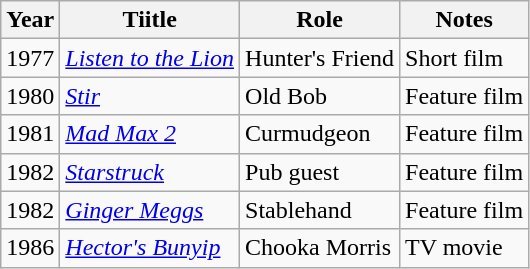<table class="wikitable">
<tr>
<th>Year</th>
<th>Tiitle</th>
<th>Role</th>
<th>Notes</th>
</tr>
<tr>
<td>1977</td>
<td><em><a href='#'>Listen to the Lion</a></em></td>
<td>Hunter's Friend</td>
<td>Short film</td>
</tr>
<tr>
<td>1980</td>
<td><em><a href='#'>Stir</a></em></td>
<td>Old Bob</td>
<td>Feature film</td>
</tr>
<tr>
<td>1981</td>
<td><em><a href='#'>Mad Max 2</a></em></td>
<td>Curmudgeon</td>
<td>Feature film</td>
</tr>
<tr>
<td>1982</td>
<td><em><a href='#'>Starstruck</a></em></td>
<td>Pub guest</td>
<td>Feature film</td>
</tr>
<tr>
<td>1982</td>
<td><em><a href='#'>Ginger Meggs</a></em></td>
<td>Stablehand</td>
<td>Feature film</td>
</tr>
<tr>
<td>1986</td>
<td><em><a href='#'>Hector's Bunyip</a></em></td>
<td>Chooka Morris</td>
<td>TV movie</td>
</tr>
</table>
